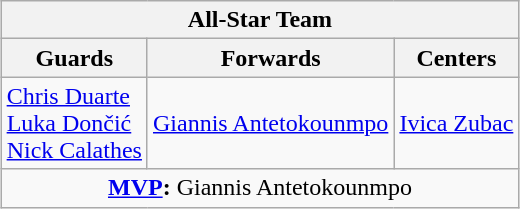<table class=wikitable style="margin:auto">
<tr>
<th colspan=3 align=center>All-Star Team</th>
</tr>
<tr>
<th>Guards</th>
<th>Forwards</th>
<th>Centers</th>
</tr>
<tr>
<td> <a href='#'>Chris Duarte</a><br> <a href='#'>Luka Dončić</a><br> <a href='#'>Nick Calathes</a></td>
<td> <a href='#'>Giannis Antetokounmpo</a></td>
<td> <a href='#'>Ivica Zubac</a></td>
</tr>
<tr>
<td colspan=3 align=center><strong><a href='#'>MVP</a>:</strong>  Giannis Antetokounmpo</td>
</tr>
</table>
